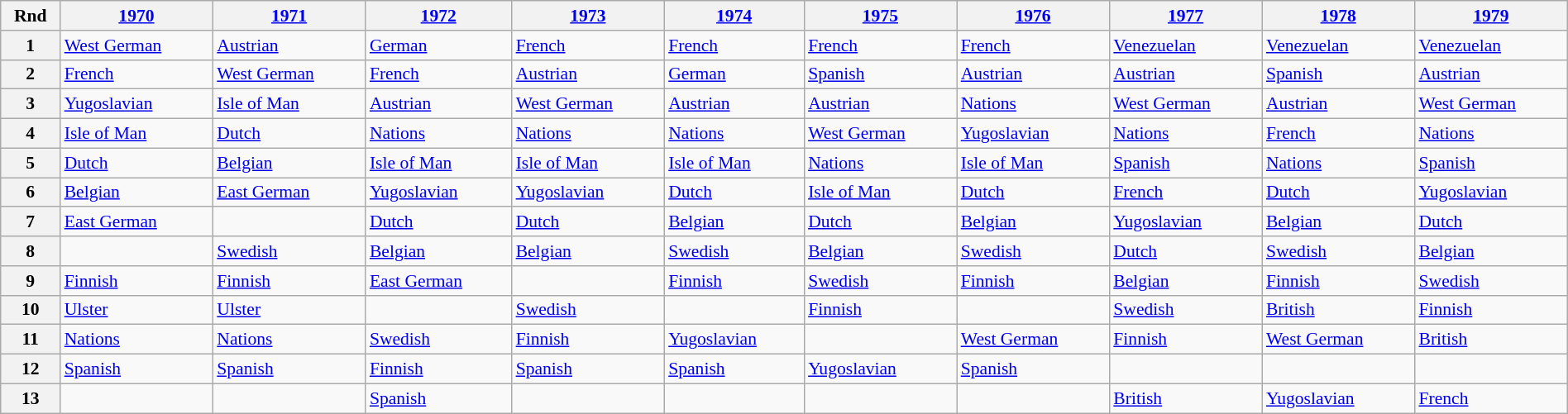<table class="wikitable" style="font-size: 90%; width: 100%;">
<tr>
<th>Rnd</th>
<th><a href='#'>1970</a></th>
<th><a href='#'>1971</a></th>
<th><a href='#'>1972</a></th>
<th><a href='#'>1973</a></th>
<th><a href='#'>1974</a></th>
<th><a href='#'>1975</a></th>
<th><a href='#'>1976</a></th>
<th><a href='#'>1977</a></th>
<th><a href='#'>1978</a></th>
<th><a href='#'>1979</a></th>
</tr>
<tr>
<th>1</th>
<td> <a href='#'>West German</a></td>
<td> <a href='#'>Austrian</a></td>
<td> <a href='#'>German</a></td>
<td> <a href='#'>French</a></td>
<td> <a href='#'>French</a></td>
<td> <a href='#'>French</a></td>
<td> <a href='#'>French</a></td>
<td> <a href='#'>Venezuelan</a></td>
<td> <a href='#'>Venezuelan</a></td>
<td> <a href='#'>Venezuelan</a></td>
</tr>
<tr>
<th>2</th>
<td> <a href='#'>French</a></td>
<td> <a href='#'>West German</a></td>
<td> <a href='#'>French</a></td>
<td> <a href='#'>Austrian</a></td>
<td> <a href='#'>German</a></td>
<td> <a href='#'>Spanish</a></td>
<td> <a href='#'>Austrian</a></td>
<td> <a href='#'>Austrian</a></td>
<td> <a href='#'>Spanish</a></td>
<td> <a href='#'>Austrian</a></td>
</tr>
<tr>
<th>3</th>
<td> <a href='#'>Yugoslavian</a></td>
<td> <a href='#'>Isle of Man</a></td>
<td> <a href='#'>Austrian</a></td>
<td> <a href='#'>West German</a></td>
<td> <a href='#'>Austrian</a></td>
<td> <a href='#'>Austrian</a></td>
<td> <a href='#'>Nations</a></td>
<td> <a href='#'>West German</a></td>
<td> <a href='#'>Austrian</a></td>
<td> <a href='#'>West German</a></td>
</tr>
<tr>
<th>4</th>
<td> <a href='#'>Isle of Man</a></td>
<td> <a href='#'>Dutch</a></td>
<td> <a href='#'>Nations</a></td>
<td> <a href='#'>Nations</a></td>
<td> <a href='#'>Nations</a></td>
<td> <a href='#'>West German</a></td>
<td> <a href='#'>Yugoslavian</a></td>
<td> <a href='#'>Nations</a></td>
<td> <a href='#'>French</a></td>
<td> <a href='#'>Nations</a></td>
</tr>
<tr>
<th>5</th>
<td> <a href='#'>Dutch</a></td>
<td> <a href='#'>Belgian</a></td>
<td> <a href='#'>Isle of Man</a></td>
<td> <a href='#'>Isle of Man</a></td>
<td> <a href='#'>Isle of Man</a></td>
<td> <a href='#'>Nations</a></td>
<td> <a href='#'>Isle of Man</a></td>
<td> <a href='#'>Spanish</a></td>
<td> <a href='#'>Nations</a></td>
<td> <a href='#'>Spanish</a></td>
</tr>
<tr>
<th>6</th>
<td> <a href='#'>Belgian</a></td>
<td> <a href='#'>East German</a></td>
<td> <a href='#'>Yugoslavian</a></td>
<td> <a href='#'>Yugoslavian</a></td>
<td> <a href='#'>Dutch</a></td>
<td> <a href='#'>Isle of Man</a></td>
<td> <a href='#'>Dutch</a></td>
<td> <a href='#'>French</a></td>
<td> <a href='#'>Dutch</a></td>
<td> <a href='#'>Yugoslavian</a></td>
</tr>
<tr>
<th>7</th>
<td> <a href='#'>East German</a></td>
<td></td>
<td> <a href='#'>Dutch</a></td>
<td> <a href='#'>Dutch</a></td>
<td> <a href='#'>Belgian</a></td>
<td> <a href='#'>Dutch</a></td>
<td> <a href='#'>Belgian</a></td>
<td> <a href='#'>Yugoslavian</a></td>
<td> <a href='#'>Belgian</a></td>
<td> <a href='#'>Dutch</a></td>
</tr>
<tr>
<th>8</th>
<td></td>
<td> <a href='#'>Swedish</a></td>
<td> <a href='#'>Belgian</a></td>
<td> <a href='#'>Belgian</a></td>
<td> <a href='#'>Swedish</a></td>
<td> <a href='#'>Belgian</a></td>
<td> <a href='#'>Swedish</a></td>
<td> <a href='#'>Dutch</a></td>
<td> <a href='#'>Swedish</a></td>
<td> <a href='#'>Belgian</a></td>
</tr>
<tr>
<th>9</th>
<td> <a href='#'>Finnish</a></td>
<td> <a href='#'>Finnish</a></td>
<td> <a href='#'>East German</a></td>
<td></td>
<td> <a href='#'>Finnish</a></td>
<td> <a href='#'>Swedish</a></td>
<td> <a href='#'>Finnish</a></td>
<td> <a href='#'>Belgian</a></td>
<td> <a href='#'>Finnish</a></td>
<td> <a href='#'>Swedish</a></td>
</tr>
<tr>
<th>10</th>
<td> <a href='#'>Ulster</a></td>
<td> <a href='#'>Ulster</a></td>
<td></td>
<td> <a href='#'>Swedish</a></td>
<td></td>
<td> <a href='#'>Finnish</a></td>
<td></td>
<td> <a href='#'>Swedish</a></td>
<td> <a href='#'>British</a></td>
<td> <a href='#'>Finnish</a></td>
</tr>
<tr>
<th>11</th>
<td> <a href='#'>Nations</a></td>
<td> <a href='#'>Nations</a></td>
<td> <a href='#'>Swedish</a></td>
<td> <a href='#'>Finnish</a></td>
<td> <a href='#'>Yugoslavian</a></td>
<td></td>
<td> <a href='#'>West German</a></td>
<td> <a href='#'>Finnish</a></td>
<td> <a href='#'>West German</a></td>
<td> <a href='#'>British</a></td>
</tr>
<tr>
<th>12</th>
<td> <a href='#'>Spanish</a></td>
<td> <a href='#'>Spanish</a></td>
<td> <a href='#'>Finnish</a></td>
<td> <a href='#'>Spanish</a></td>
<td> <a href='#'>Spanish</a></td>
<td> <a href='#'>Yugoslavian</a></td>
<td> <a href='#'>Spanish</a></td>
<td></td>
<td></td>
<td></td>
</tr>
<tr>
<th>13</th>
<td> </td>
<td> </td>
<td> <a href='#'>Spanish</a></td>
<td> </td>
<td> </td>
<td> </td>
<td> </td>
<td> <a href='#'>British</a></td>
<td> <a href='#'>Yugoslavian</a></td>
<td> <a href='#'>French</a></td>
</tr>
</table>
